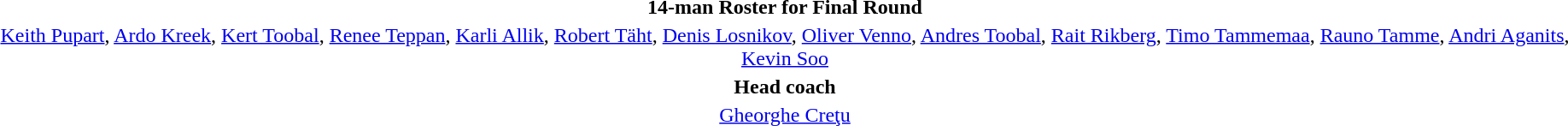<table style="text-align:center; margin-top:2em; margin-left:auto; margin-right:auto">
<tr>
<td><strong>14-man Roster for Final Round</strong></td>
</tr>
<tr>
<td><a href='#'>Keith Pupart</a>, <a href='#'>Ardo Kreek</a>, <a href='#'>Kert Toobal</a>, <a href='#'>Renee Teppan</a>, <a href='#'>Karli Allik</a>, <a href='#'>Robert Täht</a>, <a href='#'>Denis Losnikov</a>, <a href='#'>Oliver Venno</a>, <a href='#'>Andres Toobal</a>, <a href='#'>Rait Rikberg</a>, <a href='#'>Timo Tammemaa</a>, <a href='#'>Rauno Tamme</a>, <a href='#'>Andri Aganits</a>, <a href='#'>Kevin Soo</a></td>
</tr>
<tr>
<td><strong>Head coach</strong></td>
</tr>
<tr>
<td><a href='#'>Gheorghe Creţu</a></td>
</tr>
</table>
